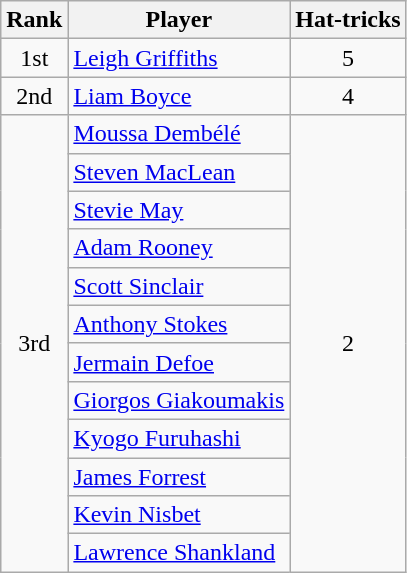<table class="wikitable">
<tr>
<th>Rank</th>
<th>Player</th>
<th>Hat-tricks</th>
</tr>
<tr>
<td rowspan="1" style="text-align:center">1st</td>
<td> <a href='#'>Leigh Griffiths</a></td>
<td rowspan="1" style="text-align:center">5</td>
</tr>
<tr>
<td rowspan="1" style="text-align:center">2nd</td>
<td> <a href='#'>Liam Boyce</a></td>
<td rowspan="1" style="text-align:center">4</td>
</tr>
<tr>
<td rowspan="12" style="text-align:center">3rd</td>
<td> <a href='#'>Moussa Dembélé</a></td>
<td rowspan="12" style="text-align:center">2</td>
</tr>
<tr>
<td> <a href='#'>Steven MacLean</a></td>
</tr>
<tr>
<td> <a href='#'>Stevie May</a></td>
</tr>
<tr>
<td> <a href='#'>Adam Rooney</a></td>
</tr>
<tr>
<td> <a href='#'>Scott Sinclair</a></td>
</tr>
<tr>
<td> <a href='#'>Anthony Stokes</a></td>
</tr>
<tr>
<td> <a href='#'>Jermain Defoe</a></td>
</tr>
<tr>
<td> <a href='#'>Giorgos Giakoumakis</a></td>
</tr>
<tr>
<td> <a href='#'>Kyogo Furuhashi</a></td>
</tr>
<tr>
<td> <a href='#'>James Forrest</a></td>
</tr>
<tr>
<td> <a href='#'>Kevin Nisbet</a></td>
</tr>
<tr>
<td> <a href='#'>Lawrence Shankland</a></td>
</tr>
</table>
